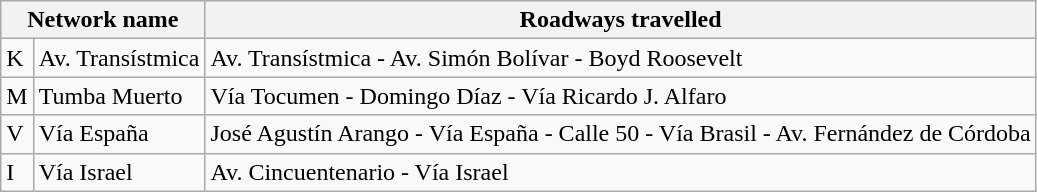<table class="wikitable">
<tr>
<th colspan="2">Network name</th>
<th>Roadways travelled</th>
</tr>
<tr>
<td>K</td>
<td>Av. Transístmica</td>
<td>Av. Transístmica - Av. Simón Bolívar - Boyd Roosevelt</td>
</tr>
<tr>
<td>M</td>
<td>Tumba Muerto</td>
<td>Vía Tocumen - Domingo Díaz - Vía Ricardo J. Alfaro</td>
</tr>
<tr>
<td>V</td>
<td>Vía España</td>
<td>José Agustín Arango - Vía España - Calle 50 - Vía Brasil - Av. Fernández de Córdoba</td>
</tr>
<tr>
<td>I</td>
<td>Vía Israel</td>
<td>Av. Cincuentenario - Vía Israel</td>
</tr>
</table>
